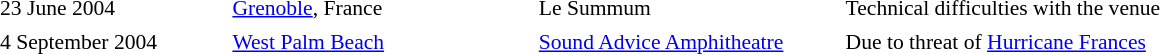<table cellpadding="2" style="border:0 solid darkgrey; font-size:90%">
<tr>
<th style="width:150px;"></th>
<th style="width:200px;"></th>
<th style="width:200px;"></th>
<th style="width:700px;"></th>
</tr>
<tr border="0">
</tr>
<tr>
<td>23 June 2004</td>
<td><a href='#'>Grenoble</a>, France</td>
<td>Le Summum</td>
<td>Technical difficulties with the venue</td>
</tr>
<tr>
<td>4 September 2004</td>
<td><a href='#'>West Palm Beach</a></td>
<td><a href='#'>Sound Advice Amphitheatre</a></td>
<td>Due to threat of <a href='#'>Hurricane Frances</a></td>
</tr>
</table>
